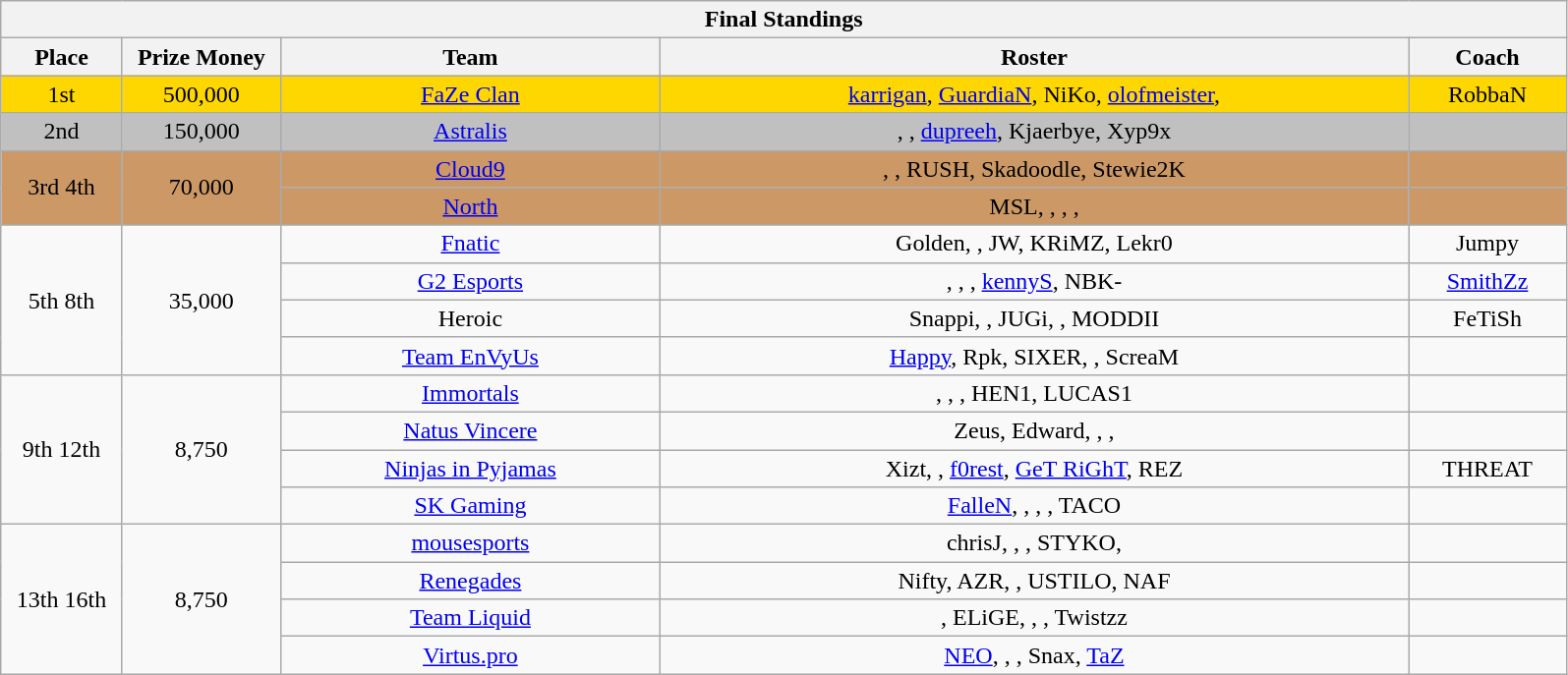<table class="wikitable" style="text-align: center;">
<tr>
<th colspan=5>Final Standings</th>
</tr>
<tr>
<th width="75px">Place</th>
<th width="100">Prize Money</th>
<th width="250">Team</th>
<th width="500px">Roster</th>
<th width="100">Coach</th>
</tr>
<tr>
<td style="text-align:center; background:gold;">1st</td>
<td style="text-align:center; background:gold;">500,000</td>
<td style="text-align:center; background:gold;"><a href='#'>FaZe Clan</a></td>
<td style="text-align:center; background:gold;"><a href='#'>karrigan</a>, <a href='#'>GuardiaN</a>, NiKo, <a href='#'>olofmeister</a>, </td>
<td style="text-align:center; background:gold;">RobbaN</td>
</tr>
<tr>
<td style="text-align:center; background:silver;">2nd</td>
<td style="text-align:center; background:silver;">150,000</td>
<td style="text-align:center; background:silver;"><a href='#'>Astralis</a></td>
<td style="text-align:center; background:silver;">, , <a href='#'>dupreeh</a>, Kjaerbye, Xyp9x</td>
<td style="text-align:center; background:silver;"></td>
</tr>
<tr>
<td style="text-align:center; background:#c96;" rowspan="2">3rd  4th</td>
<td style="text-align:center; background:#c96;" rowspan="2">70,000</td>
<td style="text-align:center; background:#c96;"><a href='#'>Cloud9</a></td>
<td style="text-align:center; background:#c96;">, , RUSH, Skadoodle, Stewie2K</td>
<td style="text-align:center; background:#c96;"></td>
</tr>
<tr>
<td style="text-align:center; background:#c96;"><a href='#'>North</a></td>
<td style="text-align:center; background:#c96;">MSL, , , , </td>
<td style="text-align:center; background:#c96;"></td>
</tr>
<tr>
<td rowspan="4">5th  8th</td>
<td rowspan="4">35,000</td>
<td><a href='#'>Fnatic</a></td>
<td>Golden, , JW, KRiMZ, Lekr0</td>
<td>Jumpy</td>
</tr>
<tr>
<td><a href='#'>G2 Esports</a></td>
<td>, , , <a href='#'>kennyS</a>, NBK-</td>
<td><a href='#'>SmithZz</a></td>
</tr>
<tr>
<td>Heroic</td>
<td>Snappi, , JUGi, , MODDII</td>
<td>FeTiSh</td>
</tr>
<tr>
<td><a href='#'>Team EnVyUs</a></td>
<td><a href='#'>Happy</a>, Rpk, SIXER, , ScreaM</td>
<td></td>
</tr>
<tr>
<td rowspan="4">9th  12th</td>
<td rowspan="4">8,750</td>
<td><a href='#'>Immortals</a></td>
<td>, , , HEN1, LUCAS1</td>
<td></td>
</tr>
<tr>
<td><a href='#'>Natus Vincere</a></td>
<td>Zeus, Edward, , , </td>
<td></td>
</tr>
<tr>
<td><a href='#'>Ninjas in Pyjamas</a></td>
<td>Xizt, , <a href='#'>f0rest</a>, <a href='#'>GeT RiGhT</a>, REZ</td>
<td>THREAT</td>
</tr>
<tr>
<td><a href='#'>SK Gaming</a></td>
<td><a href='#'>FalleN</a>, , , , TACO</td>
<td></td>
</tr>
<tr>
<td rowspan="4">13th  16th</td>
<td rowspan="4">8,750</td>
<td><a href='#'>mousesports</a></td>
<td>chrisJ, , , STYKO, </td>
<td></td>
</tr>
<tr>
<td><a href='#'>Renegades</a></td>
<td>Nifty, AZR, , USTILO, NAF</td>
<td></td>
</tr>
<tr>
<td><a href='#'>Team Liquid</a></td>
<td>, ELiGE, , , Twistzz</td>
<td></td>
</tr>
<tr>
<td><a href='#'>Virtus.pro</a></td>
<td><a href='#'>NEO</a>, , , Snax, <a href='#'>TaZ</a></td>
<td></td>
</tr>
</table>
